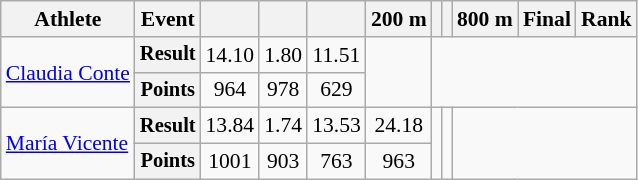<table class="wikitable" style="font-size:90%;">
<tr>
<th>Athlete</th>
<th>Event</th>
<th></th>
<th></th>
<th></th>
<th>200 m</th>
<th></th>
<th></th>
<th>800 m</th>
<th>Final</th>
<th>Rank</th>
</tr>
<tr align=center>
<td style="text-align:left;" rowspan="2"><a href='#'>Claudia Conte</a></td>
<th style="font-size:95%">Result</th>
<td>14.10</td>
<td>1.80</td>
<td>11.51</td>
<td rowspan=2></td>
<td colspan=5 rowspan=2></td>
</tr>
<tr align=center>
<th style="font-size:95%">Points</th>
<td>964</td>
<td>978</td>
<td>629</td>
</tr>
<tr align=center>
<td style="text-align:left;" rowspan="2"><a href='#'>María Vicente</a></td>
<th style="font-size:95%">Result</th>
<td>13.84</td>
<td>1.74</td>
<td>13.53</td>
<td>24.18</td>
<td rowspan=2></td>
<td rowspan=2></td>
<td colspan=3 rowspan=2></td>
</tr>
<tr align=center>
<th style="font-size:95%">Points</th>
<td>1001</td>
<td>903</td>
<td>763</td>
<td>963</td>
</tr>
</table>
